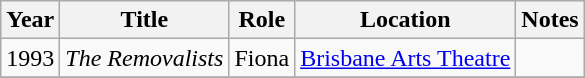<table class="wikitable sortable">
<tr>
<th>Year</th>
<th>Title</th>
<th>Role</th>
<th>Location</th>
<th class="unsortable">Notes</th>
</tr>
<tr>
<td>1993</td>
<td><em>The Removalists</em></td>
<td>Fiona</td>
<td><a href='#'>Brisbane Arts Theatre</a></td>
<td></td>
</tr>
<tr>
</tr>
</table>
